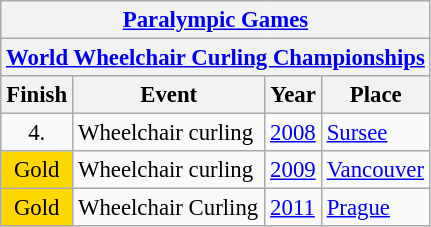<table class="wikitable" style="border-collapse: collapse; font-size: 95%;">
<tr>
<th colspan=4> <a href='#'>Paralympic Games</a></th>
</tr>
<tr>
<th colspan=4> <a href='#'>World Wheelchair Curling Championships</a></th>
</tr>
<tr>
<th>Finish</th>
<th>Event</th>
<th>Year</th>
<th>Place</th>
</tr>
<tr>
<td align="center">4.</td>
<td>Wheelchair curling</td>
<td><a href='#'>2008</a></td>
<td> <a href='#'>Sursee</a></td>
</tr>
<tr>
<td bgcolor="gold" align="center">Gold</td>
<td>Wheelchair curling</td>
<td><a href='#'>2009</a></td>
<td> <a href='#'>Vancouver</a></td>
</tr>
<tr>
<td bgcolor="gold" align="center">Gold</td>
<td>Wheelchair Curling</td>
<td><a href='#'>2011</a></td>
<td> <a href='#'>Prague</a></td>
</tr>
</table>
